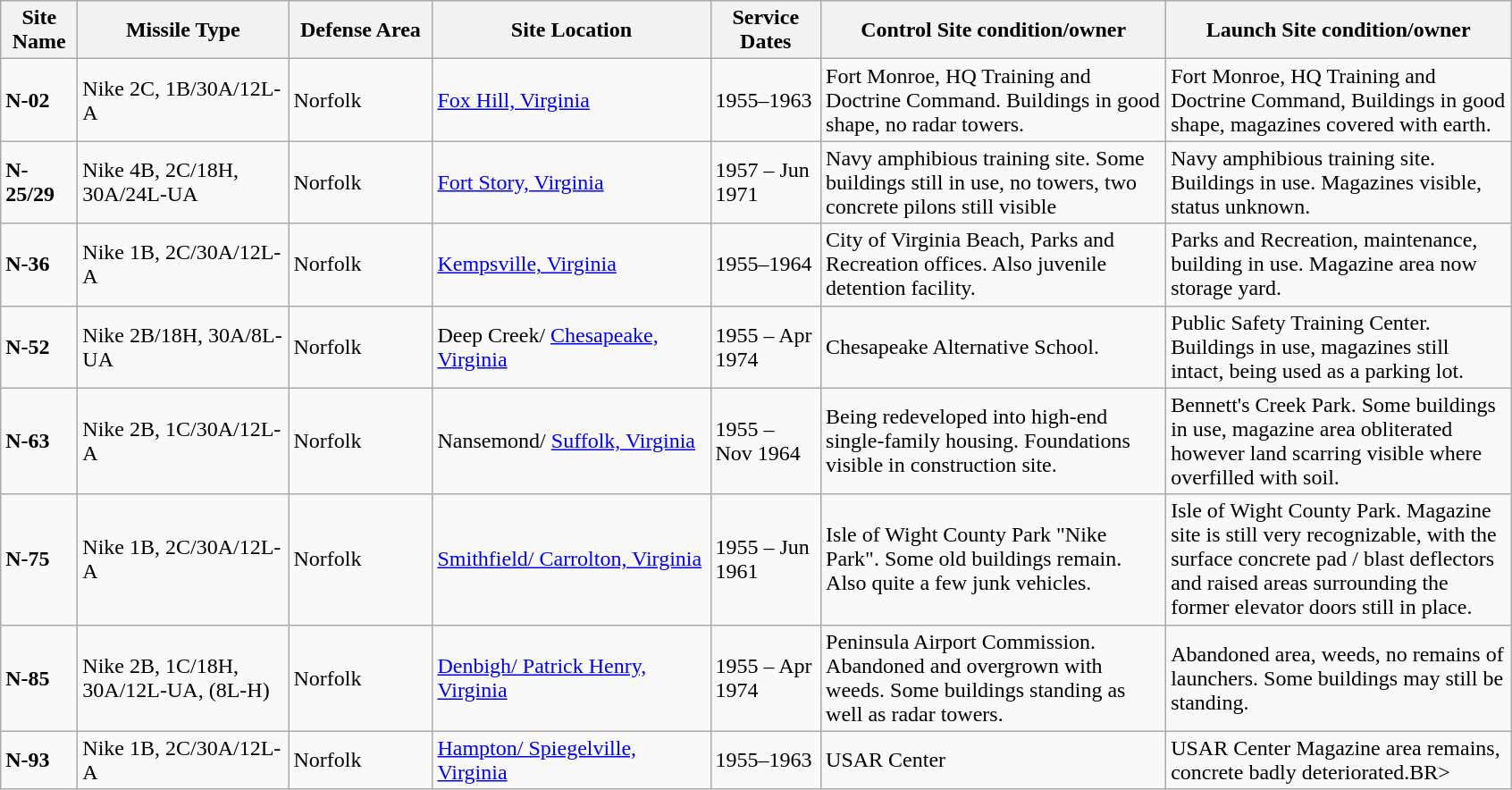<table class="wikitable sortable">
<tr>
<th scope="col" style="width:50px;">Site Name</th>
<th scope="col" style="width:150px;">Missile Type</th>
<th scope="col" style="width:100px;">Defense Area</th>
<th scope="col" style="width:200px;">Site Location</th>
<th scope="col" style="width:75px;">Service Dates</th>
<th scope="col" style="width:250px;">Control Site condition/owner</th>
<th scope="col" style="width:250px;">Launch Site condition/owner</th>
</tr>
<tr>
<td><strong>N-02</strong></td>
<td>Nike 2C, 1B/30A/12L-A</td>
<td>Norfolk</td>
<td><a href='#'>Fox Hill, Virginia</a></td>
<td>1955–1963</td>
<td>Fort Monroe, HQ Training and Doctrine Command. Buildings in good shape, no radar towers.<br></td>
<td>Fort Monroe, HQ Training and Doctrine Command, Buildings in good shape, magazines covered with earth.<br></td>
</tr>
<tr>
<td><strong>N-25/29</strong></td>
<td>Nike 4B, 2C/18H, 30A/24L-UA</td>
<td>Norfolk</td>
<td><a href='#'>Fort Story, Virginia</a></td>
<td>1957 – Jun 1971</td>
<td>Navy amphibious training site. Some buildings still in use, no towers, two concrete pilons still visible<br></td>
<td>Navy amphibious training site. Buildings in use. Magazines visible, status unknown.<br></td>
</tr>
<tr>
<td><strong>N-36</strong></td>
<td>Nike 1B, 2C/30A/12L-A</td>
<td>Norfolk</td>
<td><a href='#'>Kempsville, Virginia</a></td>
<td>1955–1964</td>
<td>City of Virginia Beach, Parks and Recreation offices. Also juvenile detention facility.<br></td>
<td>Parks and Recreation, maintenance, building in use. Magazine area now storage yard.<br></td>
</tr>
<tr>
<td><strong>N-52</strong></td>
<td>Nike 2B/18H, 30A/8L-UA</td>
<td>Norfolk</td>
<td>Deep Creek/ <a href='#'>Chesapeake, Virginia</a></td>
<td>1955 – Apr 1974</td>
<td>Chesapeake Alternative School.<br></td>
<td>Public Safety Training Center. Buildings in use, magazines still intact, being used as a parking lot.<br></td>
</tr>
<tr>
<td><strong>N-63</strong></td>
<td>Nike 2B, 1C/30A/12L-A</td>
<td>Norfolk</td>
<td>Nansemond/ <a href='#'>Suffolk, Virginia</a></td>
<td>1955 – Nov 1964</td>
<td>Being redeveloped into high-end single-family housing. Foundations visible in construction site.<br></td>
<td>Bennett's Creek Park. Some buildings in use, magazine area obliterated however land scarring visible where overfilled with soil.<br></td>
</tr>
<tr>
<td><strong>N-75</strong></td>
<td>Nike 1B, 2C/30A/12L-A</td>
<td>Norfolk</td>
<td><a href='#'>Smithfield/ Carrolton, Virginia</a></td>
<td>1955 – Jun 1961</td>
<td>Isle of Wight County Park "Nike Park". Some old buildings remain. Also quite a few junk vehicles.<br></td>
<td>Isle of Wight County Park. Magazine site is still very recognizable, with the surface concrete pad / blast deflectors and raised areas surrounding the former elevator doors still in place.<br></td>
</tr>
<tr>
<td><strong>N-85</strong></td>
<td>Nike 2B, 1C/18H, 30A/12L-UA, (8L-H)</td>
<td>Norfolk</td>
<td><a href='#'>Denbigh/ Patrick Henry, Virginia</a></td>
<td>1955 – Apr 1974</td>
<td>Peninsula Airport Commission. Abandoned and overgrown with weeds. Some buildings standing as well as radar towers.<br></td>
<td>Abandoned area, weeds, no remains of launchers. Some buildings may still be standing.<br></td>
</tr>
<tr>
<td><strong>N-93</strong></td>
<td>Nike 1B, 2C/30A/12L-A</td>
<td>Norfolk</td>
<td><a href='#'>Hampton/ Spiegelville, Virginia</a></td>
<td>1955–1963</td>
<td>USAR Center<br></td>
<td>USAR Center Magazine area remains, concrete badly deteriorated.BR></td>
</tr>
</table>
